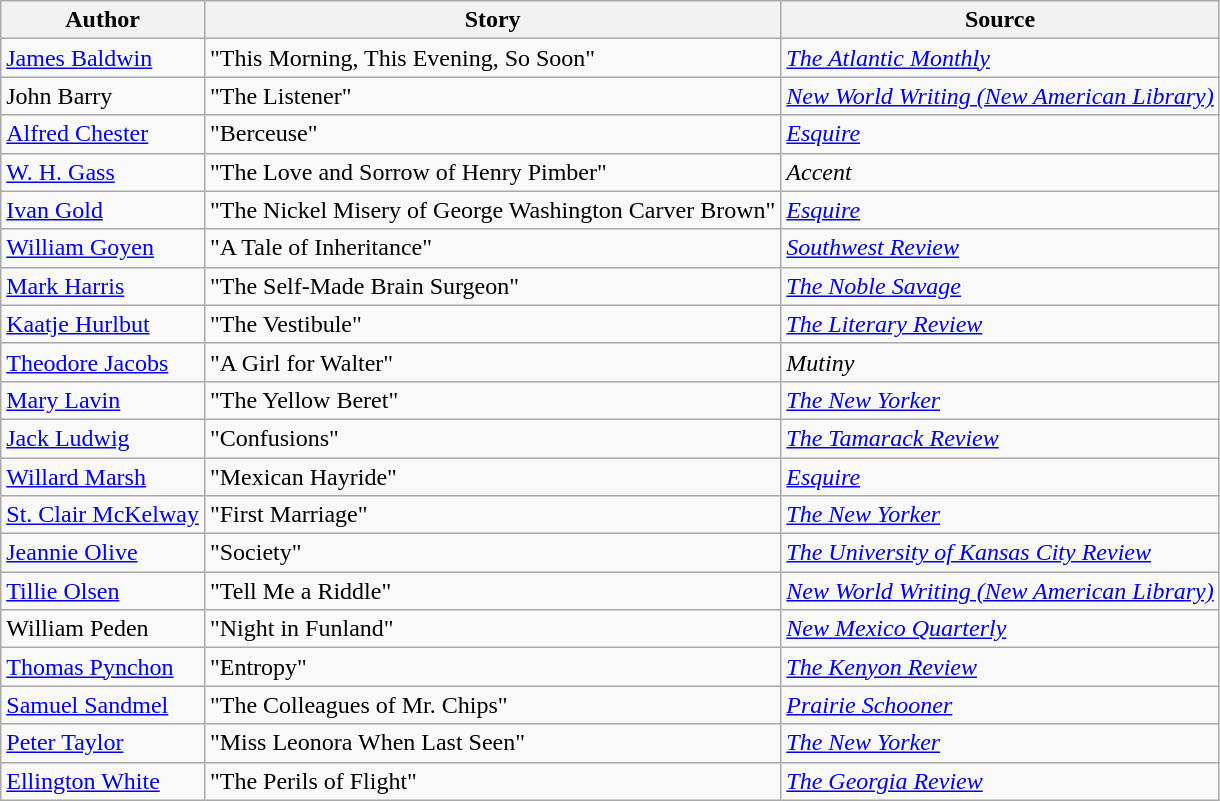<table class="wikitable">
<tr>
<th>Author</th>
<th>Story</th>
<th>Source</th>
</tr>
<tr>
<td><a href='#'>James Baldwin</a></td>
<td>"This Morning, This Evening, So Soon"</td>
<td><em><a href='#'>The Atlantic Monthly</a></em></td>
</tr>
<tr>
<td>John Barry</td>
<td>"The Listener"</td>
<td><em><a href='#'>New World Writing (New American Library)</a></em></td>
</tr>
<tr>
<td><a href='#'>Alfred Chester</a></td>
<td>"Berceuse"</td>
<td><a href='#'><em>Esquire</em></a></td>
</tr>
<tr>
<td><a href='#'>W. H. Gass</a></td>
<td>"The Love and Sorrow of Henry Pimber"</td>
<td><em>Accent</em></td>
</tr>
<tr>
<td><a href='#'>Ivan Gold</a></td>
<td>"The Nickel Misery of George Washington Carver Brown"</td>
<td><a href='#'><em>Esquire</em></a></td>
</tr>
<tr>
<td><a href='#'>William Goyen</a></td>
<td>"A Tale of Inheritance"</td>
<td><em><a href='#'>Southwest Review</a></em></td>
</tr>
<tr>
<td><a href='#'>Mark Harris</a></td>
<td>"The Self-Made Brain Surgeon"</td>
<td><em><a href='#'>The Noble Savage</a></em></td>
</tr>
<tr>
<td><a href='#'>Kaatje Hurlbut</a></td>
<td>"The Vestibule"</td>
<td><em><a href='#'>The Literary Review</a></em></td>
</tr>
<tr>
<td><a href='#'>Theodore Jacobs</a></td>
<td>"A Girl for Walter"</td>
<td><em>Mutiny</em></td>
</tr>
<tr>
<td><a href='#'>Mary Lavin</a></td>
<td>"The Yellow Beret"</td>
<td><em><a href='#'>The New Yorker</a></em></td>
</tr>
<tr>
<td><a href='#'>Jack Ludwig</a></td>
<td>"Confusions"</td>
<td><em><a href='#'>The Tamarack Review</a></em></td>
</tr>
<tr>
<td><a href='#'>Willard Marsh</a></td>
<td>"Mexican Hayride"</td>
<td><a href='#'><em>Esquire</em></a></td>
</tr>
<tr>
<td><a href='#'>St. Clair McKelway</a></td>
<td>"First Marriage"</td>
<td><em><a href='#'>The New Yorker</a></em></td>
</tr>
<tr>
<td><a href='#'>Jeannie Olive</a></td>
<td>"Society"</td>
<td><em><a href='#'>The University of Kansas City Review</a></em></td>
</tr>
<tr>
<td><a href='#'>Tillie Olsen</a></td>
<td>"Tell Me a Riddle"</td>
<td><em><a href='#'>New World Writing (New American Library)</a></em></td>
</tr>
<tr>
<td>William Peden</td>
<td>"Night in Funland"</td>
<td><em><a href='#'>New Mexico Quarterly</a></em></td>
</tr>
<tr>
<td><a href='#'>Thomas Pynchon</a></td>
<td>"Entropy"</td>
<td><em><a href='#'>The Kenyon Review</a></em></td>
</tr>
<tr>
<td><a href='#'>Samuel Sandmel</a></td>
<td>"The Colleagues of Mr. Chips"</td>
<td><em><a href='#'>Prairie Schooner</a></em></td>
</tr>
<tr>
<td><a href='#'>Peter Taylor</a></td>
<td>"Miss Leonora When Last Seen"</td>
<td><em><a href='#'>The New Yorker</a></em></td>
</tr>
<tr>
<td><a href='#'>Ellington White</a></td>
<td>"The Perils of Flight"</td>
<td><em><a href='#'>The Georgia Review</a></em></td>
</tr>
</table>
